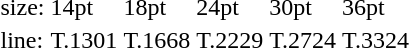<table style="margin-left:40px;">
<tr>
<td>size:</td>
<td>14pt</td>
<td>18pt</td>
<td>24pt</td>
<td>30pt</td>
<td>36pt</td>
</tr>
<tr>
<td>line:</td>
<td>T.1301</td>
<td>T.1668</td>
<td>T.2229</td>
<td>T.2724</td>
<td>T.3324</td>
</tr>
</table>
